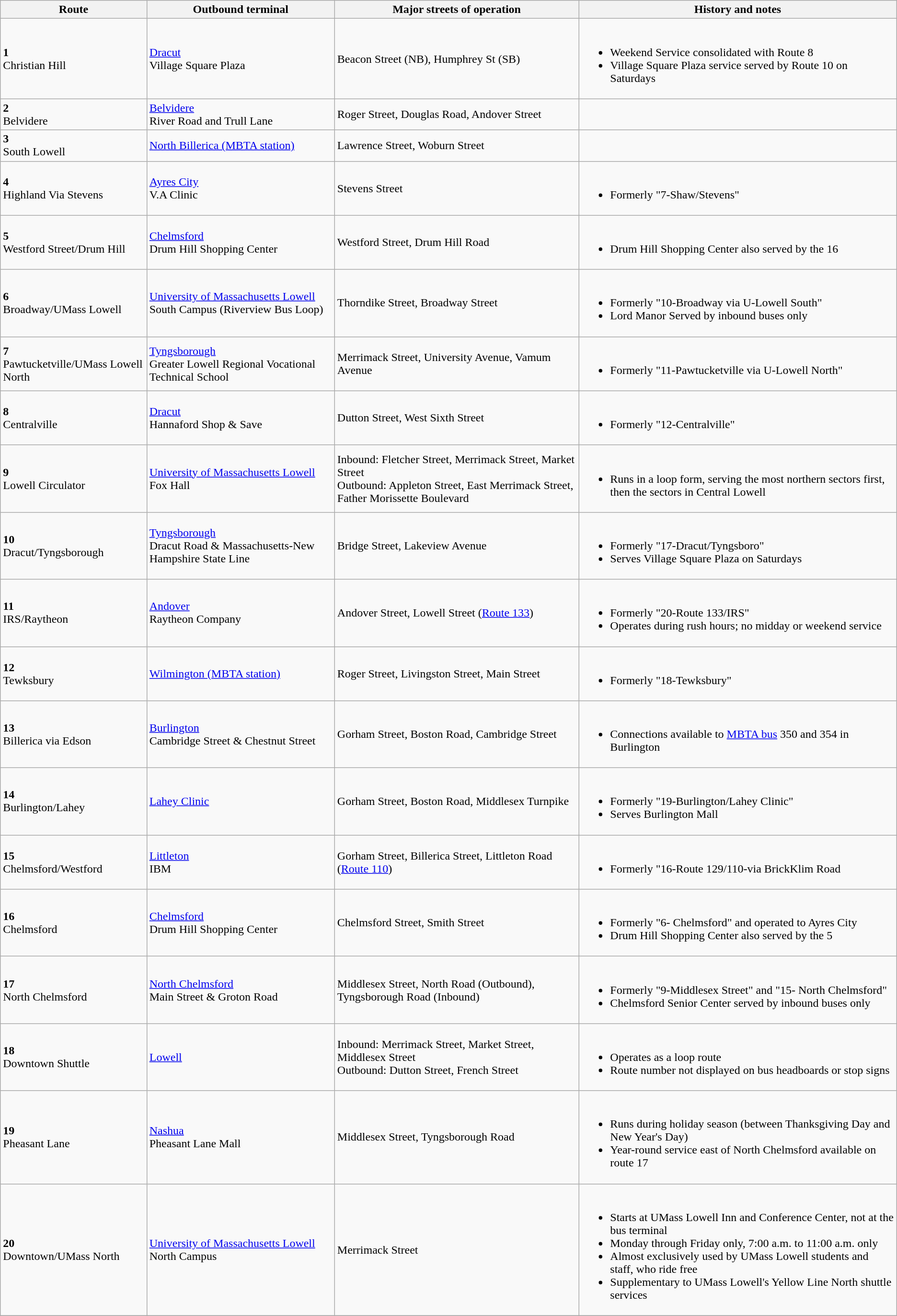<table class="wikitable">
<tr>
<th>Route</th>
<th>Outbound terminal</th>
<th>Major streets of operation</th>
<th>History and notes</th>
</tr>
<tr>
<td><strong>1</strong><br>Christian Hill</td>
<td><a href='#'>Dracut</a><br> Village Square Plaza</td>
<td>Beacon Street (NB), Humphrey St (SB)</td>
<td><br><ul><li>Weekend Service consolidated with Route 8</li><li>Village Square Plaza service served by Route 10 on Saturdays</li></ul></td>
</tr>
<tr>
<td><strong>2</strong><br>Belvidere</td>
<td><a href='#'>Belvidere</a><br> River Road and Trull Lane</td>
<td>Roger Street, Douglas Road, Andover Street</td>
<td></td>
</tr>
<tr>
<td><strong>3</strong><br>South Lowell</td>
<td><a href='#'>North Billerica (MBTA station)</a></td>
<td>Lawrence Street, Woburn Street</td>
<td></td>
</tr>
<tr>
<td><strong>4</strong><br>Highland Via Stevens</td>
<td><a href='#'>Ayres City</a><br> V.A Clinic</td>
<td>Stevens Street</td>
<td><br><ul><li>Formerly "7-Shaw/Stevens"</li></ul></td>
</tr>
<tr>
<td><strong>5</strong><br>Westford Street/Drum Hill</td>
<td><a href='#'>Chelmsford</a><br> Drum Hill Shopping Center</td>
<td>Westford Street, Drum Hill Road</td>
<td><br><ul><li>Drum Hill Shopping Center also served by the 16</li></ul></td>
</tr>
<tr>
<td><strong>6</strong><br>Broadway/UMass Lowell</td>
<td><a href='#'>University of Massachusetts Lowell</a><br> South Campus (Riverview Bus Loop)</td>
<td>Thorndike Street, Broadway Street</td>
<td><br><ul><li>Formerly "10-Broadway via U-Lowell South"</li><li>Lord Manor Served by inbound buses only</li></ul></td>
</tr>
<tr>
<td><strong>7</strong><br>Pawtucketville/UMass Lowell North</td>
<td><a href='#'>Tyngsborough</a><br> Greater Lowell Regional Vocational Technical School</td>
<td>Merrimack Street, University Avenue, Vamum Avenue</td>
<td><br><ul><li>Formerly "11-Pawtucketville via U-Lowell North"</li></ul></td>
</tr>
<tr>
<td><strong>8</strong><br>Centralville</td>
<td><a href='#'>Dracut</a><br> Hannaford Shop & Save</td>
<td>Dutton Street, West Sixth Street</td>
<td><br><ul><li>Formerly "12-Centralville"</li></ul></td>
</tr>
<tr>
<td><strong>9</strong><br>Lowell Circulator</td>
<td><a href='#'>University of Massachusetts Lowell</a><br>Fox Hall</td>
<td>Inbound: Fletcher Street, Merrimack Street, Market Street<br> Outbound: Appleton Street, East Merrimack Street, Father Morissette Boulevard</td>
<td><br><ul><li>Runs in a loop form, serving the most northern sectors first, then the sectors in Central Lowell</li></ul></td>
</tr>
<tr>
<td><strong>10</strong><br>Dracut/Tyngsborough</td>
<td><a href='#'>Tyngsborough</a><br> Dracut Road & Massachusetts-New Hampshire State Line</td>
<td>Bridge Street, Lakeview Avenue</td>
<td><br><ul><li>Formerly "17-Dracut/Tyngsboro"</li><li>Serves Village Square Plaza on Saturdays</li></ul></td>
</tr>
<tr>
<td><strong>11</strong><br>IRS/Raytheon</td>
<td><a href='#'>Andover</a><br> Raytheon Company</td>
<td>Andover Street, Lowell Street (<a href='#'>Route 133</a>)</td>
<td><br><ul><li>Formerly "20-Route 133/IRS"</li><li>Operates during rush hours; no midday or weekend service</li></ul></td>
</tr>
<tr>
<td><strong>12</strong><br>Tewksbury</td>
<td><a href='#'>Wilmington (MBTA station)</a></td>
<td>Roger Street, Livingston Street, Main Street</td>
<td><br><ul><li>Formerly "18-Tewksbury"</li></ul></td>
</tr>
<tr>
<td><strong>13</strong><br>Billerica via Edson</td>
<td><a href='#'>Burlington</a><br>Cambridge Street & Chestnut Street</td>
<td>Gorham Street, Boston Road, Cambridge Street</td>
<td><br><ul><li>Connections available to <a href='#'>MBTA bus</a> 350 and 354 in Burlington</li></ul></td>
</tr>
<tr>
<td><strong>14</strong><br>Burlington/Lahey</td>
<td><a href='#'>Lahey Clinic</a></td>
<td>Gorham Street, Boston Road, Middlesex Turnpike</td>
<td><br><ul><li>Formerly "19-Burlington/Lahey Clinic"</li><li>Serves Burlington Mall</li></ul></td>
</tr>
<tr>
<td><strong>15</strong><br>Chelmsford/Westford</td>
<td><a href='#'>Littleton</a><br> IBM</td>
<td>Gorham Street, Billerica Street, Littleton Road (<a href='#'>Route 110</a>)</td>
<td><br><ul><li>Formerly "16-Route 129/110-via BrickKlim Road</li></ul></td>
</tr>
<tr>
<td><strong>16</strong><br>Chelmsford</td>
<td><a href='#'>Chelmsford</a><br> Drum Hill Shopping Center</td>
<td>Chelmsford Street, Smith Street</td>
<td><br><ul><li>Formerly "6- Chelmsford" and operated to Ayres City</li><li>Drum Hill Shopping Center also served by the 5</li></ul></td>
</tr>
<tr>
<td><strong>17</strong><br>North Chelmsford</td>
<td><a href='#'>North Chelmsford</a><br> Main Street & Groton Road</td>
<td>Middlesex Street, North Road (Outbound), Tyngsborough Road (Inbound)</td>
<td><br><ul><li>Formerly "9-Middlesex Street" and "15- North Chelmsford"</li><li>Chelmsford Senior Center served by inbound buses only</li></ul></td>
</tr>
<tr>
<td><strong>18</strong><br>Downtown Shuttle</td>
<td><a href='#'>Lowell</a></td>
<td>Inbound: Merrimack Street, Market Street, Middlesex Street<br>Outbound: Dutton Street, French Street</td>
<td><br><ul><li>Operates as a loop route</li><li>Route number not displayed on bus headboards or stop signs</li></ul></td>
</tr>
<tr>
<td><strong>19</strong><br>Pheasant Lane</td>
<td><a href='#'>Nashua</a><br> Pheasant Lane Mall</td>
<td>Middlesex Street, Tyngsborough Road</td>
<td><br><ul><li>Runs during holiday season (between Thanksgiving Day and New Year's Day)</li><li>Year-round service east of North Chelmsford available on route 17</li></ul></td>
</tr>
<tr>
<td><strong>20</strong><br>Downtown/UMass North</td>
<td><a href='#'>University of Massachusetts Lowell</a><br> North Campus</td>
<td>Merrimack Street</td>
<td><br><ul><li>Starts at UMass Lowell Inn and Conference Center, not at the bus terminal</li><li>Monday through Friday only, 7:00 a.m. to 11:00 a.m. only</li><li>Almost exclusively used by UMass Lowell students and staff, who ride free</li><li>Supplementary to UMass Lowell's Yellow Line North shuttle services</li></ul></td>
</tr>
<tr>
</tr>
</table>
